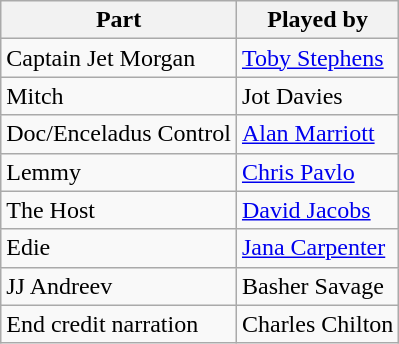<table class="wikitable">
<tr>
<th>Part</th>
<th>Played by</th>
</tr>
<tr>
<td>Captain Jet Morgan</td>
<td><a href='#'>Toby Stephens</a></td>
</tr>
<tr>
<td>Mitch</td>
<td>Jot Davies</td>
</tr>
<tr>
<td>Doc/Enceladus Control</td>
<td><a href='#'>Alan Marriott</a></td>
</tr>
<tr>
<td>Lemmy</td>
<td><a href='#'>Chris Pavlo</a></td>
</tr>
<tr>
<td>The Host</td>
<td><a href='#'>David Jacobs</a></td>
</tr>
<tr>
<td>Edie</td>
<td><a href='#'>Jana Carpenter</a></td>
</tr>
<tr>
<td>JJ Andreev</td>
<td>Basher Savage</td>
</tr>
<tr>
<td>End credit narration</td>
<td>Charles Chilton</td>
</tr>
</table>
